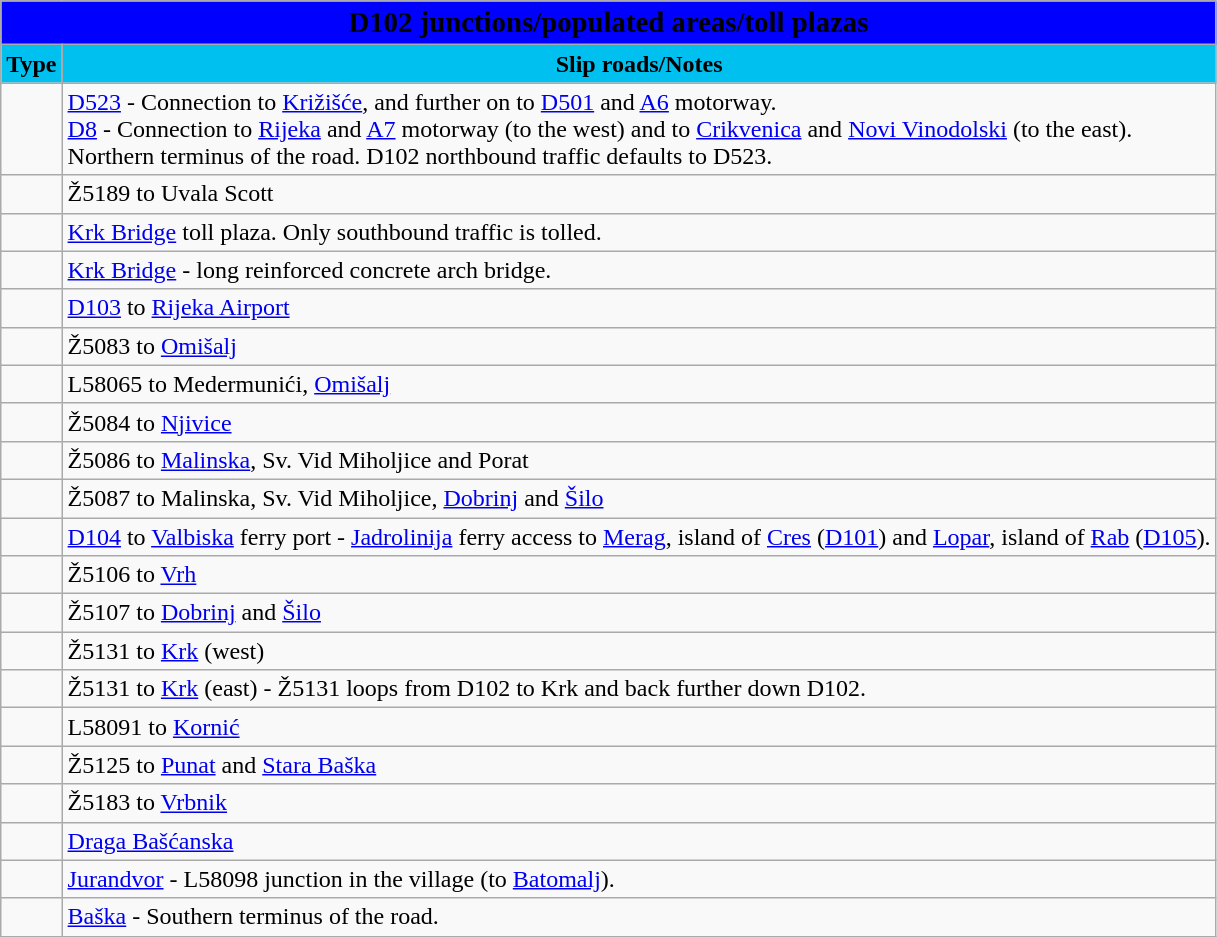<table class="wikitable">
<tr>
<td colspan=2 bgcolor=blue align=center style=margin-top:15><span><big><strong>D102 junctions/populated areas/toll plazas</strong></big></span></td>
</tr>
<tr>
<td align=center bgcolor=00c0f0><strong>Type</strong></td>
<td align=center bgcolor=00c0f0><strong>Slip roads/Notes</strong></td>
</tr>
<tr>
<td></td>
<td> <a href='#'>D523</a> - Connection to <a href='#'>Križišće</a>, and further on to <a href='#'>D501</a> and <a href='#'>A6</a> motorway.<br> <a href='#'>D8</a> - Connection to <a href='#'>Rijeka</a> and <a href='#'>A7</a> motorway (to the west) and to <a href='#'>Crikvenica</a> and <a href='#'>Novi Vinodolski</a> (to the east).<br> Northern terminus of the road. D102 northbound traffic defaults to D523.</td>
</tr>
<tr>
<td></td>
<td>Ž5189 to Uvala Scott</td>
</tr>
<tr>
<td></td>
<td><a href='#'>Krk Bridge</a> toll plaza. Only southbound traffic is tolled.</td>
</tr>
<tr>
<td></td>
<td><a href='#'>Krk Bridge</a> -  long reinforced concrete arch bridge.</td>
</tr>
<tr>
<td></td>
<td> <a href='#'>D103</a> to <a href='#'>Rijeka Airport</a></td>
</tr>
<tr>
<td></td>
<td>Ž5083 to <a href='#'>Omišalj</a></td>
</tr>
<tr>
<td></td>
<td>L58065 to Medermunići, <a href='#'>Omišalj</a></td>
</tr>
<tr>
<td></td>
<td>Ž5084 to <a href='#'>Njivice</a></td>
</tr>
<tr>
<td></td>
<td>Ž5086 to <a href='#'>Malinska</a>, Sv. Vid Miholjice and Porat</td>
</tr>
<tr>
<td></td>
<td>Ž5087 to Malinska, Sv. Vid Miholjice, <a href='#'>Dobrinj</a> and <a href='#'>Šilo</a></td>
</tr>
<tr>
<td></td>
<td> <a href='#'>D104</a> to <a href='#'>Valbiska</a> ferry port - <a href='#'>Jadrolinija</a> ferry access to <a href='#'>Merag</a>, island of <a href='#'>Cres</a> (<a href='#'>D101</a>) and <a href='#'>Lopar</a>, island of <a href='#'>Rab</a> (<a href='#'>D105</a>).</td>
</tr>
<tr>
<td></td>
<td>Ž5106 to <a href='#'>Vrh</a></td>
</tr>
<tr>
<td></td>
<td>Ž5107 to <a href='#'>Dobrinj</a> and <a href='#'>Šilo</a></td>
</tr>
<tr>
<td></td>
<td>Ž5131 to <a href='#'>Krk</a> (west)</td>
</tr>
<tr>
<td></td>
<td>Ž5131 to <a href='#'>Krk</a> (east) - Ž5131 loops from D102 to Krk and back further down D102.</td>
</tr>
<tr>
<td></td>
<td>L58091 to <a href='#'>Kornić</a></td>
</tr>
<tr>
<td></td>
<td>Ž5125 to <a href='#'>Punat</a> and <a href='#'>Stara Baška</a></td>
</tr>
<tr>
<td></td>
<td>Ž5183 to <a href='#'>Vrbnik</a></td>
</tr>
<tr>
<td></td>
<td><a href='#'>Draga Bašćanska</a></td>
</tr>
<tr>
<td></td>
<td><a href='#'>Jurandvor</a> - L58098 junction in the village (to <a href='#'>Batomalj</a>).</td>
</tr>
<tr>
<td></td>
<td><a href='#'>Baška</a> - Southern terminus of the road.</td>
</tr>
</table>
